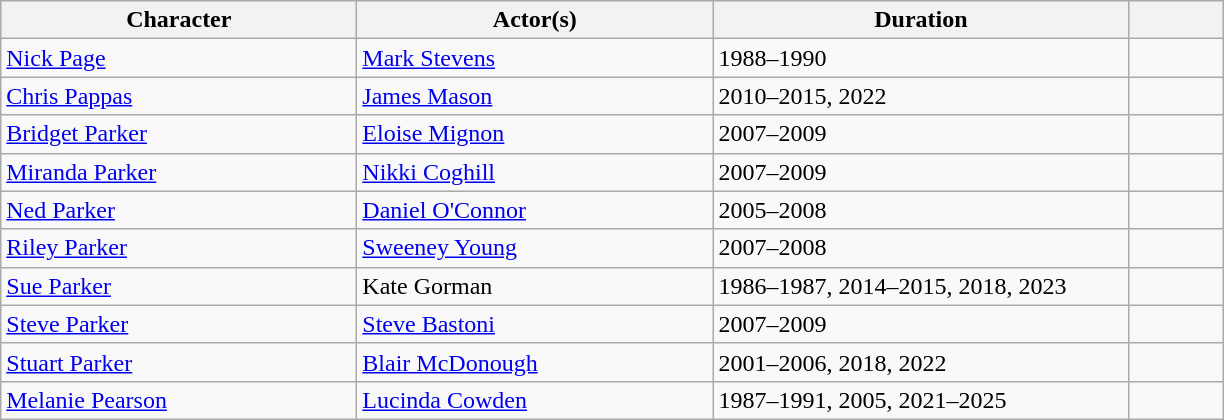<table class="wikitable">
<tr>
<th scope="col" width="230">Character</th>
<th scope="col" width="230">Actor(s)</th>
<th scope="col" width="270">Duration</th>
<th scope="col" width="55"></th>
</tr>
<tr>
<td><a href='#'>Nick Page</a></td>
<td><a href='#'>Mark Stevens</a></td>
<td>1988–1990</td>
<td></td>
</tr>
<tr>
<td><a href='#'>Chris Pappas</a></td>
<td><a href='#'>James Mason</a></td>
<td>2010–2015, 2022</td>
<td></td>
</tr>
<tr>
<td><a href='#'>Bridget Parker</a></td>
<td><a href='#'>Eloise Mignon</a></td>
<td>2007–2009</td>
<td></td>
</tr>
<tr>
<td><a href='#'>Miranda Parker</a></td>
<td><a href='#'>Nikki Coghill</a></td>
<td>2007–2009</td>
<td></td>
</tr>
<tr>
<td><a href='#'>Ned Parker</a></td>
<td><a href='#'>Daniel O'Connor</a></td>
<td>2005–2008</td>
<td></td>
</tr>
<tr>
<td><a href='#'>Riley Parker</a></td>
<td><a href='#'>Sweeney Young</a></td>
<td>2007–2008</td>
<td></td>
</tr>
<tr>
<td><a href='#'>Sue Parker</a></td>
<td>Kate Gorman</td>
<td>1986–1987, 2014–2015, 2018, 2023</td>
<td></td>
</tr>
<tr>
<td><a href='#'>Steve Parker</a></td>
<td><a href='#'>Steve Bastoni</a></td>
<td>2007–2009</td>
<td></td>
</tr>
<tr>
<td><a href='#'>Stuart Parker</a></td>
<td><a href='#'>Blair McDonough</a></td>
<td>2001–2006, 2018, 2022</td>
<td></td>
</tr>
<tr>
<td><a href='#'>Melanie Pearson</a></td>
<td><a href='#'>Lucinda Cowden</a></td>
<td>1987–1991, 2005, 2021–2025</td>
<td></td>
</tr>
</table>
